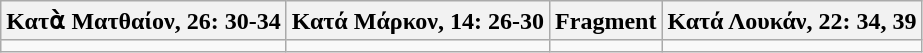<table class="wikitable">
<tr>
<th>Κατὰ Ματθαίον, 26: 30-34</th>
<th>Κατά Μάρκον, 14: 26-30</th>
<th>Fragment</th>
<th>Κατά Λουκάν, 22: 34, 39</th>
</tr>
<tr>
<td></td>
<td></td>
<td></td>
<td></td>
</tr>
</table>
